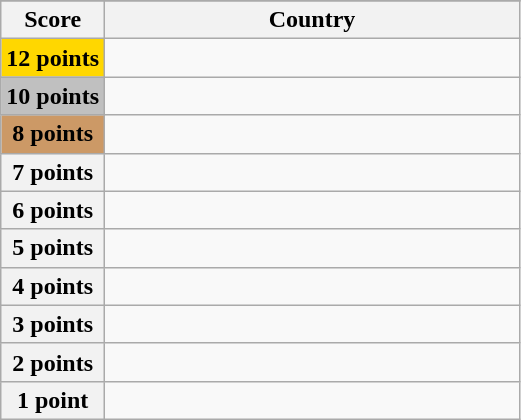<table class="wikitable">
<tr>
</tr>
<tr>
<th scope="col" width="20%">Score</th>
<th scope="col">Country</th>
</tr>
<tr>
<th scope="row" style="background:gold">12 points</th>
<td></td>
</tr>
<tr>
<th scope="row" style="background:silver">10 points</th>
<td></td>
</tr>
<tr>
<th scope="row" style="background:#CC9966">8 points</th>
<td></td>
</tr>
<tr>
<th scope="row">7 points</th>
<td></td>
</tr>
<tr>
<th scope="row">6 points</th>
<td></td>
</tr>
<tr>
<th scope="row">5 points</th>
<td></td>
</tr>
<tr>
<th scope="row">4 points</th>
<td></td>
</tr>
<tr>
<th scope="row">3 points</th>
<td></td>
</tr>
<tr>
<th scope="row">2 points</th>
<td></td>
</tr>
<tr>
<th scope="row">1 point</th>
<td></td>
</tr>
</table>
